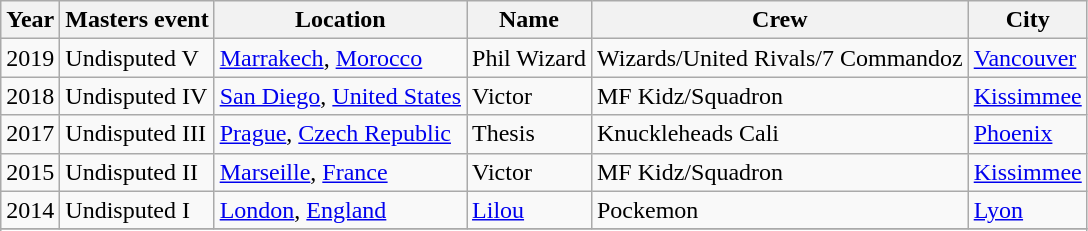<table class="wikitable">
<tr>
<th>Year</th>
<th>Masters event</th>
<th>Location</th>
<th>Name</th>
<th>Crew</th>
<th>City</th>
</tr>
<tr>
<td>2019</td>
<td>Undisputed V</td>
<td><a href='#'>Marrakech</a>, <a href='#'>Morocco</a></td>
<td> Phil Wizard</td>
<td>Wizards/United Rivals/7 Commandoz</td>
<td><a href='#'>Vancouver</a></td>
</tr>
<tr>
<td>2018</td>
<td>Undisputed IV</td>
<td><a href='#'>San Diego</a>, <a href='#'>United States</a></td>
<td> Victor</td>
<td>MF Kidz/Squadron</td>
<td><a href='#'>Kissimmee</a></td>
</tr>
<tr>
<td>2017</td>
<td>Undisputed III</td>
<td><a href='#'>Prague</a>, <a href='#'>Czech Republic</a></td>
<td> Thesis</td>
<td>Knuckleheads Cali</td>
<td><a href='#'>Phoenix</a></td>
</tr>
<tr>
<td>2015</td>
<td>Undisputed II</td>
<td><a href='#'>Marseille</a>, <a href='#'>France</a></td>
<td> Victor</td>
<td>MF Kidz/Squadron</td>
<td><a href='#'>Kissimmee</a></td>
</tr>
<tr>
<td>2014</td>
<td>Undisputed I</td>
<td><a href='#'>London</a>, <a href='#'>England</a></td>
<td> <a href='#'>Lilou</a></td>
<td>Pockemon</td>
<td><a href='#'>Lyon</a></td>
</tr>
<tr>
</tr>
<tr>
</tr>
</table>
